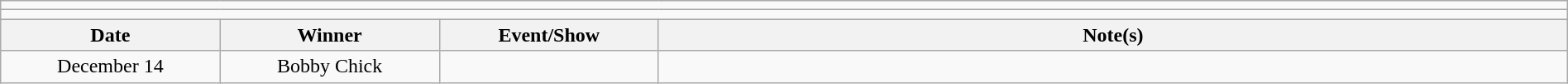<table class="wikitable" style="text-align:center; width:100%;">
<tr>
<td colspan="5"></td>
</tr>
<tr>
<td colspan="5"><strong></strong></td>
</tr>
<tr>
<th width=14%>Date</th>
<th width=14%>Winner</th>
<th width=14%>Event/Show</th>
<th width=58%>Note(s)</th>
</tr>
<tr>
<td>December 14</td>
<td>Bobby Chick</td>
<td></td>
<td align=left></td>
</tr>
</table>
